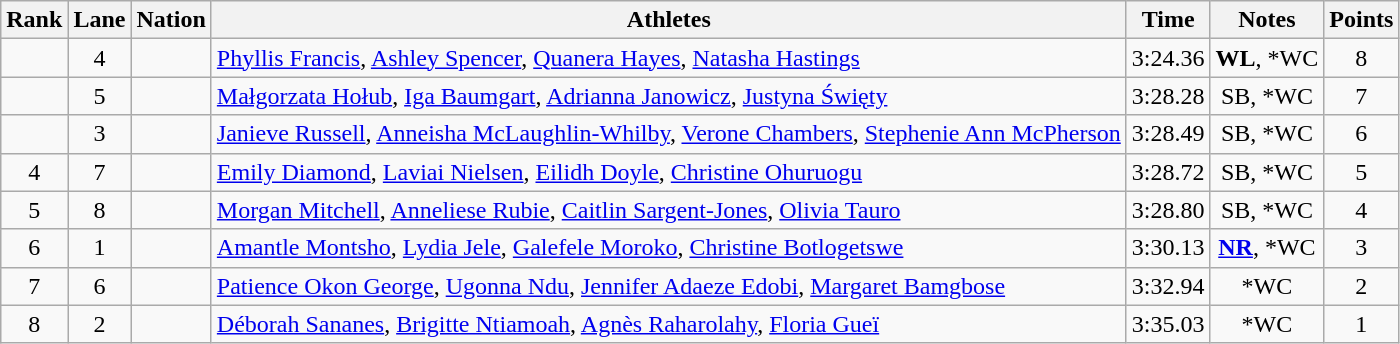<table class="wikitable sortable" style="text-align:center">
<tr>
<th>Rank</th>
<th>Lane</th>
<th>Nation</th>
<th>Athletes</th>
<th>Time</th>
<th>Notes</th>
<th>Points</th>
</tr>
<tr>
<td></td>
<td>4</td>
<td align=left></td>
<td align=left><a href='#'>Phyllis Francis</a>, <a href='#'>Ashley Spencer</a>, <a href='#'>Quanera Hayes</a>, <a href='#'>Natasha Hastings</a></td>
<td>3:24.36</td>
<td><strong>WL</strong>, *WC</td>
<td>8</td>
</tr>
<tr>
<td></td>
<td>5</td>
<td align=left></td>
<td align=left><a href='#'>Małgorzata Hołub</a>, <a href='#'>Iga Baumgart</a>, <a href='#'>Adrianna Janowicz</a>, <a href='#'>Justyna Święty</a></td>
<td>3:28.28</td>
<td>SB, *WC</td>
<td>7</td>
</tr>
<tr>
<td></td>
<td>3</td>
<td align=left></td>
<td align=left><a href='#'>Janieve Russell</a>, <a href='#'>Anneisha McLaughlin-Whilby</a>, <a href='#'>Verone Chambers</a>, <a href='#'>Stephenie Ann McPherson</a></td>
<td>3:28.49</td>
<td>SB, *WC</td>
<td>6</td>
</tr>
<tr>
<td>4</td>
<td>7</td>
<td align=left></td>
<td align=left><a href='#'>Emily Diamond</a>, <a href='#'>Laviai Nielsen</a>, <a href='#'>Eilidh Doyle</a>, <a href='#'>Christine Ohuruogu</a></td>
<td>3:28.72</td>
<td>SB, *WC</td>
<td>5</td>
</tr>
<tr>
<td>5</td>
<td>8</td>
<td align=left></td>
<td align=left><a href='#'>Morgan Mitchell</a>, <a href='#'>Anneliese Rubie</a>, <a href='#'>Caitlin Sargent-Jones</a>, <a href='#'>Olivia Tauro</a></td>
<td>3:28.80</td>
<td>SB, *WC</td>
<td>4</td>
</tr>
<tr>
<td>6</td>
<td>1</td>
<td align=left></td>
<td align=left><a href='#'>Amantle Montsho</a>, <a href='#'>Lydia Jele</a>, <a href='#'>Galefele Moroko</a>, <a href='#'>Christine Botlogetswe</a></td>
<td>3:30.13</td>
<td><strong><a href='#'>NR</a></strong>, *WC</td>
<td>3</td>
</tr>
<tr>
<td>7</td>
<td>6</td>
<td align=left></td>
<td align=left><a href='#'>Patience Okon George</a>, <a href='#'>Ugonna Ndu</a>, <a href='#'>Jennifer Adaeze Edobi</a>, <a href='#'>Margaret Bamgbose</a></td>
<td>3:32.94</td>
<td>*WC</td>
<td>2</td>
</tr>
<tr>
<td>8</td>
<td>2</td>
<td align=left></td>
<td align=left><a href='#'>Déborah Sananes</a>, <a href='#'>Brigitte Ntiamoah</a>, <a href='#'>Agnès Raharolahy</a>, <a href='#'>Floria Gueï</a></td>
<td>3:35.03</td>
<td>*WC</td>
<td>1</td>
</tr>
</table>
